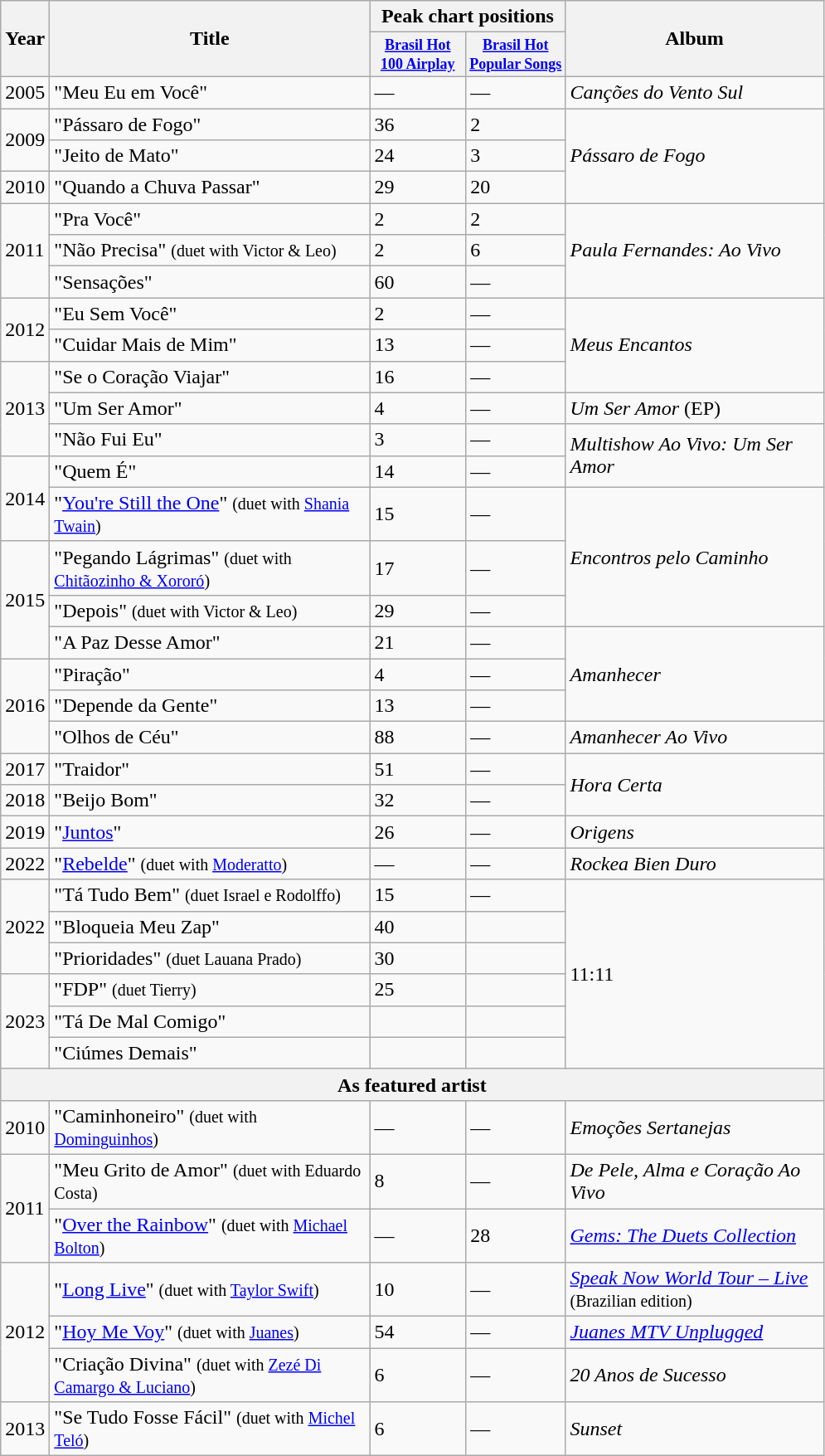<table class="wikitable">
<tr>
<th rowspan="2" style="width:30px">Year</th>
<th rowspan="2" style="width:250px">Title</th>
<th colspan="2" style="width:150px">Peak chart positions</th>
<th rowspan="2" style="width:200px">Album</th>
</tr>
<tr>
<th style="width:3em;font-size:75%"><a href='#'>Brasil Hot 100 Airplay</a></th>
<th style="width:3em;font-size:75%"><a href='#'>Brasil Hot Popular Songs</a></th>
</tr>
<tr>
<td>2005</td>
<td>"Meu Eu em Você"</td>
<td>—</td>
<td>—</td>
<td><em>Canções do Vento Sul</em></td>
</tr>
<tr>
<td rowspan="2">2009</td>
<td>"Pássaro de Fogo"</td>
<td>36</td>
<td>2</td>
<td rowspan="3"><em>Pássaro de Fogo</em></td>
</tr>
<tr>
<td>"Jeito de Mato"</td>
<td>24</td>
<td>3</td>
</tr>
<tr>
<td>2010</td>
<td>"Quando a Chuva Passar"</td>
<td>29</td>
<td>20</td>
</tr>
<tr>
<td rowspan="3">2011</td>
<td>"Pra Você"</td>
<td>2</td>
<td>2</td>
<td rowspan="3"><em>Paula Fernandes: Ao Vivo</em></td>
</tr>
<tr>
<td>"Não Precisa" <small>(duet with Victor & Leo)</small></td>
<td>2</td>
<td>6</td>
</tr>
<tr>
<td>"Sensações"</td>
<td>60</td>
<td>—</td>
</tr>
<tr>
<td rowspan="2">2012</td>
<td>"Eu Sem Você"</td>
<td>2</td>
<td>—</td>
<td rowspan="3"><em>Meus Encantos</em></td>
</tr>
<tr>
<td>"Cuidar Mais de Mim"</td>
<td>13</td>
<td>—</td>
</tr>
<tr>
<td rowspan="3">2013</td>
<td>"Se o Coração Viajar"</td>
<td>16</td>
<td>—</td>
</tr>
<tr>
<td>"Um Ser Amor"</td>
<td>4</td>
<td>—</td>
<td><em>Um Ser Amor</em> (EP)</td>
</tr>
<tr>
<td>"Não Fui Eu"</td>
<td>3</td>
<td>—</td>
<td rowspan="2"><em>Multishow Ao Vivo: Um Ser Amor</em></td>
</tr>
<tr>
<td rowspan="2">2014</td>
<td>"Quem É"</td>
<td>14</td>
<td>—</td>
</tr>
<tr>
<td>"<a href='#'>You're Still the One</a>" <small>(duet with <a href='#'>Shania Twain</a>)</small></td>
<td>15</td>
<td>—</td>
<td rowspan="3"><em>Encontros pelo Caminho</em></td>
</tr>
<tr>
<td rowspan="3">2015</td>
<td>"Pegando Lágrimas" <small>(duet with <a href='#'>Chitãozinho & Xororó</a>)</small></td>
<td>17</td>
<td>—</td>
</tr>
<tr>
<td>"Depois" <small>(duet with Victor & Leo)</small></td>
<td>29</td>
<td>—</td>
</tr>
<tr>
<td>"A Paz Desse Amor"</td>
<td>21</td>
<td>—</td>
<td rowspan="3"><em>Amanhecer</em></td>
</tr>
<tr>
<td rowspan="3">2016</td>
<td>"Piração"</td>
<td>4</td>
<td>—</td>
</tr>
<tr>
<td>"Depende da Gente"</td>
<td>13</td>
<td>—</td>
</tr>
<tr>
<td>"Olhos de Céu"</td>
<td>88</td>
<td>—</td>
<td><em>Amanhecer Ao Vivo</em></td>
</tr>
<tr>
<td>2017</td>
<td>"Traidor"</td>
<td>51</td>
<td>—</td>
<td rowspan="2"><em>Hora Certa</em></td>
</tr>
<tr>
<td>2018</td>
<td>"Beijo Bom"</td>
<td>32</td>
<td>—</td>
</tr>
<tr>
<td>2019</td>
<td>"<a href='#'>Juntos</a>"</td>
<td>26</td>
<td>—</td>
<td><em>Origens</em></td>
</tr>
<tr>
<td>2022</td>
<td>"<a href='#'>Rebelde</a>" <small>(duet with <a href='#'>Moderatto</a>)</small></td>
<td>—</td>
<td>—</td>
<td><em>Rockea Bien Duro</em></td>
</tr>
<tr>
<td rowspan="3">2022</td>
<td>"Tá Tudo Bem" <small>(duet Israel e Rodolffo)</small></td>
<td>15</td>
<td>—</td>
<td rowspan="6">11:11</td>
</tr>
<tr>
<td>"Bloqueia Meu Zap"</td>
<td>40</td>
<td></td>
</tr>
<tr>
<td>"Prioridades" <small>(duet Lauana Prado)</small></td>
<td>30</td>
<td></td>
</tr>
<tr>
<td rowspan="3">2023</td>
<td>"FDP" <small>(duet Tierry)</small></td>
<td>25</td>
<td></td>
</tr>
<tr>
<td>"Tá De Mal Comigo"</td>
<td></td>
<td></td>
</tr>
<tr>
<td>"Ciúmes Demais"</td>
<td></td>
<td></td>
</tr>
<tr>
<th colspan="5">As featured artist</th>
</tr>
<tr>
<td>2010</td>
<td>"Caminhoneiro" <small>(duet with <a href='#'>Dominguinhos</a>)</small></td>
<td>—</td>
<td>—</td>
<td><em>Emoções Sertanejas</em></td>
</tr>
<tr>
<td rowspan="2">2011</td>
<td>"Meu Grito de Amor" <small>(duet with Eduardo Costa)</small></td>
<td>8</td>
<td>—</td>
<td><em>De Pele, Alma e Coração Ao Vivo</em></td>
</tr>
<tr>
<td>"<a href='#'>Over the Rainbow</a>" <small>(duet with <a href='#'>Michael Bolton</a>)</small></td>
<td>—</td>
<td>28</td>
<td><em><a href='#'>Gems: The Duets Collection</a></em></td>
</tr>
<tr>
<td rowspan="3">2012</td>
<td>"<a href='#'>Long Live</a>" <small>(duet with <a href='#'>Taylor Swift</a>)</small></td>
<td>10</td>
<td>—</td>
<td><em><a href='#'>Speak Now World Tour – Live</a></em> <small>(Brazilian edition)</small></td>
</tr>
<tr>
<td>"<a href='#'>Hoy Me Voy</a>" <small>(duet with <a href='#'>Juanes</a>)</small></td>
<td>54</td>
<td>—</td>
<td><em><a href='#'>Juanes MTV Unplugged</a></em></td>
</tr>
<tr>
<td>"Criação Divina" <small>(duet with <a href='#'>Zezé Di Camargo & Luciano</a>)</small></td>
<td>6</td>
<td>—</td>
<td><em>20 Anos de Sucesso</em></td>
</tr>
<tr>
<td>2013</td>
<td>"Se Tudo Fosse Fácil" <small>(duet with <a href='#'>Michel Teló</a>)</small></td>
<td>6</td>
<td>—</td>
<td><em>Sunset</em></td>
</tr>
</table>
